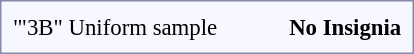<table style="border:1px solid #8888aa; background-color:#f7f8ff; padding:5px; font-size:95%; margin: 0px 12px 12px 0px;">
<tr align="center">
<td>'"3B" Uniform sample</td>
<td colspan=2></td>
<td colspan=2></td>
<td colspan=2></td>
<td colspan=2></td>
<td colspan=2></td>
<td colspan=6></td>
<td colspan=6></td>
<td colspan=4></td>
<td colspan=2></td>
<td colspan=6></td>
<td colspan=1></td>
<td colspan=1><strong>No Insignia</strong></td>
</tr>
</table>
